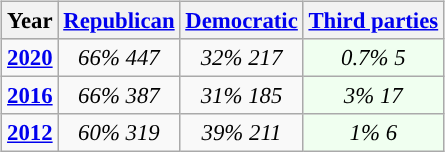<table class="wikitable" style="float:right; font-size:95%;">
<tr bgcolor=lightgrey>
<th>Year</th>
<th><a href='#'>Republican</a></th>
<th><a href='#'>Democratic</a></th>
<th><a href='#'>Third parties</a></th>
</tr>
<tr>
<td style="text-align:center; "><strong><a href='#'>2020</a></strong></td>
<td style="text-align:center; "><em>66%</em> <em>447</em></td>
<td style="text-align:center; "><em>32%</em> <em>217</em></td>
<td style="text-align:center; background:honeyDew;"><em>0.7%</em> <em>5</em></td>
</tr>
<tr>
<td style="text-align:center; "><strong><a href='#'>2016</a></strong></td>
<td style="text-align:center; "><em>66%</em> <em>387</em></td>
<td style="text-align:center; "><em>31%</em> <em>185</em></td>
<td style="text-align:center; background:honeyDew;"><em>3%</em> <em>17</em></td>
</tr>
<tr>
<td style="text-align:center; "><strong><a href='#'>2012</a></strong></td>
<td style="text-align:center; "><em>60%</em> <em>319</em></td>
<td style="text-align:center; "><em>39%</em> <em>211</em></td>
<td style="text-align:center; background:honeyDew;"><em>1%</em> <em>6</em></td>
</tr>
</table>
